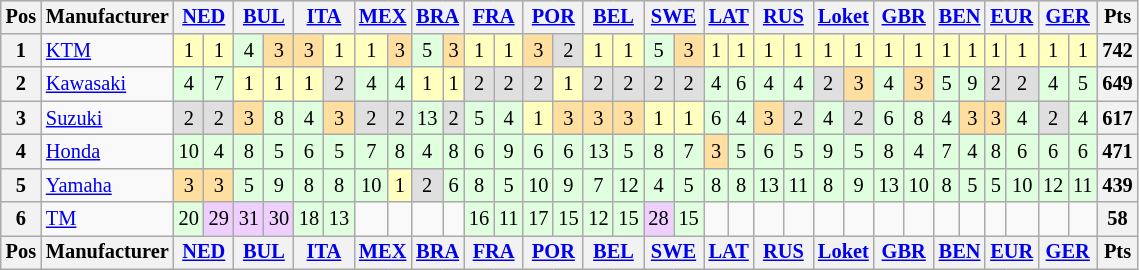<table align="left"| class="wikitable" style="font-size: 85%; text-align: center">
<tr valign="top">
<th valign="middle">Pos</th>
<th valign="middle">Manufacturer</th>
<th colspan=2><a href='#'>NED</a><br></th>
<th colspan=2><a href='#'>BUL</a><br></th>
<th colspan=2><a href='#'>ITA</a><br></th>
<th colspan=2><a href='#'>MEX</a><br></th>
<th colspan=2><a href='#'>BRA</a><br></th>
<th colspan=2><a href='#'>FRA</a><br></th>
<th colspan=2><a href='#'>POR</a><br></th>
<th colspan=2><a href='#'>BEL</a><br></th>
<th colspan=2><a href='#'>SWE</a><br></th>
<th colspan=2><a href='#'>LAT</a><br></th>
<th colspan=2><a href='#'>RUS</a><br></th>
<th colspan=2><a href='#'>Loket</a><br></th>
<th colspan=2><a href='#'>GBR</a><br></th>
<th colspan=2><a href='#'>BEN</a><br></th>
<th colspan=2><a href='#'>EUR</a><br></th>
<th colspan=2><a href='#'>GER</a><br></th>
<th valign="middle">Pts</th>
</tr>
<tr>
<th>1</th>
<td align=left> <a href='#'>KTM</a></td>
<td style="background:#ffffbf;">1</td>
<td style="background:#ffffbf;">1</td>
<td style="background:#dfffdf;">4</td>
<td style="background:#ffdf9f;">3</td>
<td style="background:#ffdf9f;">3</td>
<td style="background:#ffffbf;">1</td>
<td style="background:#ffffbf;">1</td>
<td style="background:#ffdf9f;">3</td>
<td style="background:#dfffdf;">5</td>
<td style="background:#ffdf9f;">3</td>
<td style="background:#ffffbf;">1</td>
<td style="background:#ffffbf;">1</td>
<td style="background:#ffdf9f;">3</td>
<td style="background:#dfdfdf;">2</td>
<td style="background:#ffffbf;">1</td>
<td style="background:#ffffbf;">1</td>
<td style="background:#dfffdf;">5</td>
<td style="background:#ffdf9f;">3</td>
<td style="background:#ffffbf;">1</td>
<td style="background:#ffffbf;">1</td>
<td style="background:#ffffbf;">1</td>
<td style="background:#ffffbf;">1</td>
<td style="background:#ffffbf;">1</td>
<td style="background:#ffffbf;">1</td>
<td style="background:#ffffbf;">1</td>
<td style="background:#ffffbf;">1</td>
<td style="background:#ffffbf;">1</td>
<td style="background:#ffffbf;">1</td>
<td style="background:#ffffbf;">1</td>
<td style="background:#ffffbf;">1</td>
<td style="background:#ffffbf;">1</td>
<td style="background:#ffffbf;">1</td>
<th>742</th>
</tr>
<tr>
<th>2</th>
<td align=left> <a href='#'>Kawasaki</a></td>
<td style="background:#dfffdf;">4</td>
<td style="background:#dfffdf;">7</td>
<td style="background:#ffffbf;">1</td>
<td style="background:#ffffbf;">1</td>
<td style="background:#ffffbf;">1</td>
<td style="background:#dfdfdf;">2</td>
<td style="background:#dfffdf;">4</td>
<td style="background:#dfffdf;">4</td>
<td style="background:#ffffbf;">1</td>
<td style="background:#ffffbf;">1</td>
<td style="background:#dfdfdf;">2</td>
<td style="background:#dfdfdf;">2</td>
<td style="background:#dfdfdf;">2</td>
<td style="background:#ffffbf;">1</td>
<td style="background:#dfdfdf;">2</td>
<td style="background:#dfdfdf;">2</td>
<td style="background:#dfdfdf;">2</td>
<td style="background:#dfdfdf;">2</td>
<td style="background:#dfffdf;">4</td>
<td style="background:#dfffdf;">6</td>
<td style="background:#dfffdf;">4</td>
<td style="background:#dfffdf;">4</td>
<td style="background:#dfdfdf;">2</td>
<td style="background:#ffdf9f;">3</td>
<td style="background:#dfffdf;">4</td>
<td style="background:#ffdf9f;">3</td>
<td style="background:#dfffdf;">5</td>
<td style="background:#dfffdf;">9</td>
<td style="background:#dfdfdf;">2</td>
<td style="background:#dfdfdf;">2</td>
<td style="background:#dfffdf;">4</td>
<td style="background:#dfffdf;">5</td>
<th>649</th>
</tr>
<tr>
<th>3</th>
<td align=left> <a href='#'>Suzuki</a></td>
<td style="background:#dfdfdf;">2</td>
<td style="background:#dfdfdf;">2</td>
<td style="background:#ffdf9f;">3</td>
<td style="background:#dfffdf;">8</td>
<td style="background:#dfffdf;">4</td>
<td style="background:#ffdf9f;">3</td>
<td style="background:#dfdfdf;">2</td>
<td style="background:#dfdfdf;">2</td>
<td style="background:#dfffdf;">13</td>
<td style="background:#dfdfdf;">2</td>
<td style="background:#dfffdf;">5</td>
<td style="background:#dfffdf;">4</td>
<td style="background:#ffffbf;">1</td>
<td style="background:#ffdf9f;">3</td>
<td style="background:#ffdf9f;">3</td>
<td style="background:#ffdf9f;">3</td>
<td style="background:#ffffbf;">1</td>
<td style="background:#ffffbf;">1</td>
<td style="background:#dfffdf;">6</td>
<td style="background:#dfffdf;">4</td>
<td style="background:#ffdf9f;">3</td>
<td style="background:#dfdfdf;">2</td>
<td style="background:#dfffdf;">4</td>
<td style="background:#dfdfdf;">2</td>
<td style="background:#dfffdf;">6</td>
<td style="background:#dfffdf;">8</td>
<td style="background:#dfffdf;">4</td>
<td style="background:#ffdf9f;">3</td>
<td style="background:#ffdf9f;">3</td>
<td style="background:#dfffdf;">4</td>
<td style="background:#dfdfdf;">2</td>
<td style="background:#dfffdf;">4</td>
<th>617</th>
</tr>
<tr>
<th>4</th>
<td align=left> <a href='#'>Honda</a></td>
<td style="background:#dfffdf;">10</td>
<td style="background:#dfffdf;">4</td>
<td style="background:#dfffdf;">8</td>
<td style="background:#dfffdf;">5</td>
<td style="background:#dfffdf;">6</td>
<td style="background:#dfffdf;">5</td>
<td style="background:#dfffdf;">7</td>
<td style="background:#dfffdf;">8</td>
<td style="background:#dfffdf;">4</td>
<td style="background:#dfffdf;">8</td>
<td style="background:#dfffdf;">6</td>
<td style="background:#dfffdf;">9</td>
<td style="background:#dfffdf;">6</td>
<td style="background:#dfffdf;">6</td>
<td style="background:#dfffdf;">13</td>
<td style="background:#dfffdf;">5</td>
<td style="background:#dfffdf;">8</td>
<td style="background:#dfffdf;">7</td>
<td style="background:#ffdf9f;">3</td>
<td style="background:#dfffdf;">5</td>
<td style="background:#dfffdf;">6</td>
<td style="background:#dfffdf;">5</td>
<td style="background:#dfffdf;">9</td>
<td style="background:#dfffdf;">5</td>
<td style="background:#dfffdf;">8</td>
<td style="background:#dfffdf;">4</td>
<td style="background:#dfffdf;">7</td>
<td style="background:#dfffdf;">4</td>
<td style="background:#dfffdf;">8</td>
<td style="background:#dfffdf;">6</td>
<td style="background:#dfffdf;">6</td>
<td style="background:#dfffdf;">6</td>
<th>471</th>
</tr>
<tr>
<th>5</th>
<td align=left> <a href='#'>Yamaha</a></td>
<td style="background:#ffdf9f;">3</td>
<td style="background:#ffdf9f;">3</td>
<td style="background:#dfffdf;">5</td>
<td style="background:#dfffdf;">9</td>
<td style="background:#dfffdf;">8</td>
<td style="background:#dfffdf;">8</td>
<td style="background:#dfffdf;">10</td>
<td style="background:#ffffbf;">1</td>
<td style="background:#dfdfdf;">2</td>
<td style="background:#dfffdf;">6</td>
<td style="background:#dfffdf;">8</td>
<td style="background:#dfffdf;">5</td>
<td style="background:#dfffdf;">10</td>
<td style="background:#dfffdf;">9</td>
<td style="background:#dfffdf;">7</td>
<td style="background:#dfffdf;">12</td>
<td style="background:#dfffdf;">4</td>
<td style="background:#dfffdf;">5</td>
<td style="background:#dfffdf;">8</td>
<td style="background:#dfffdf;">8</td>
<td style="background:#dfffdf;">13</td>
<td style="background:#dfffdf;">11</td>
<td style="background:#dfffdf;">8</td>
<td style="background:#dfffdf;">9</td>
<td style="background:#dfffdf;">13</td>
<td style="background:#dfffdf;">10</td>
<td style="background:#dfffdf;">8</td>
<td style="background:#dfffdf;">5</td>
<td style="background:#dfffdf;">5</td>
<td style="background:#dfffdf;">10</td>
<td style="background:#dfffdf;">12</td>
<td style="background:#dfffdf;">11</td>
<th>439</th>
</tr>
<tr>
<th>6</th>
<td align=left> <a href='#'>TM</a></td>
<td style="background:#dfffdf;">20</td>
<td style="background:#efcfff;">29</td>
<td style="background:#efcfff;">31</td>
<td style="background:#efcfff;">30</td>
<td style="background:#dfffdf;">18</td>
<td style="background:#dfffdf;">13</td>
<td></td>
<td></td>
<td></td>
<td></td>
<td style="background:#dfffdf;">16</td>
<td style="background:#dfffdf;">11</td>
<td style="background:#dfffdf;">17</td>
<td style="background:#dfffdf;">15</td>
<td style="background:#dfffdf;">12</td>
<td style="background:#dfffdf;">15</td>
<td style="background:#efcfff;">28</td>
<td style="background:#dfffdf;">15</td>
<td></td>
<td></td>
<td></td>
<td></td>
<td></td>
<td></td>
<td></td>
<td></td>
<td></td>
<td></td>
<td></td>
<td></td>
<td></td>
<td></td>
<th>58</th>
</tr>
<tr valign="top">
<th valign="middle">Pos</th>
<th valign="middle">Manufacturer</th>
<th colspan=2><a href='#'>NED</a><br></th>
<th colspan=2><a href='#'>BUL</a><br></th>
<th colspan=2><a href='#'>ITA</a><br></th>
<th colspan=2><a href='#'>MEX</a><br></th>
<th colspan=2><a href='#'>BRA</a><br></th>
<th colspan=2><a href='#'>FRA</a><br></th>
<th colspan=2><a href='#'>POR</a><br></th>
<th colspan=2><a href='#'>BEL</a><br></th>
<th colspan=2><a href='#'>SWE</a><br></th>
<th colspan=2><a href='#'>LAT</a><br></th>
<th colspan=2><a href='#'>RUS</a><br></th>
<th colspan=2><a href='#'>Loket</a><br></th>
<th colspan=2><a href='#'>GBR</a><br></th>
<th colspan=2><a href='#'>BEN</a><br></th>
<th colspan=2><a href='#'>EUR</a><br></th>
<th colspan=2><a href='#'>GER</a><br></th>
<th valign="middle">Pts</th>
</tr>
</table>
